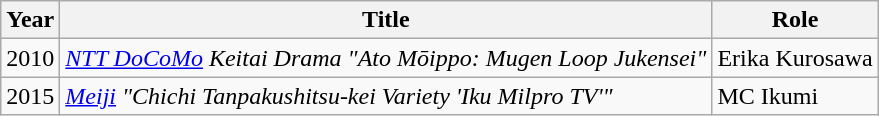<table class="wikitable">
<tr>
<th>Year</th>
<th>Title</th>
<th>Role</th>
</tr>
<tr>
<td>2010</td>
<td><em><a href='#'>NTT DoCoMo</a> Keitai Drama "Ato Mōippo: Mugen Loop Jukensei"</em></td>
<td>Erika Kurosawa</td>
</tr>
<tr>
<td>2015</td>
<td><em><a href='#'>Meiji</a> "Chichi Tanpakushitsu-kei Variety 'Iku Milpro TV'"</em></td>
<td>MC Ikumi</td>
</tr>
</table>
